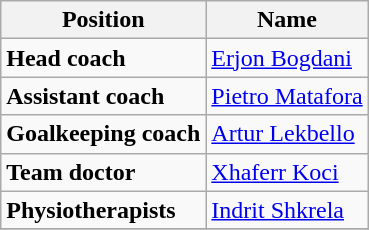<table class="wikitable">
<tr>
<th>Position</th>
<th>Name</th>
</tr>
<tr>
<td><strong>Head coach</strong></td>
<td> <a href='#'>Erjon Bogdani</a></td>
</tr>
<tr>
<td><strong>Assistant coach</strong></td>
<td> <a href='#'>Pietro Matafora</a></td>
</tr>
<tr>
<td><strong>Goalkeeping coach</strong></td>
<td> <a href='#'>Artur Lekbello</a></td>
</tr>
<tr>
<td><strong>Team doctor</strong></td>
<td> <a href='#'>Xhaferr Koci</a></td>
</tr>
<tr>
<td><strong>Physiotherapists</strong></td>
<td> <a href='#'>Indrit Shkrela</a></td>
</tr>
<tr>
</tr>
</table>
